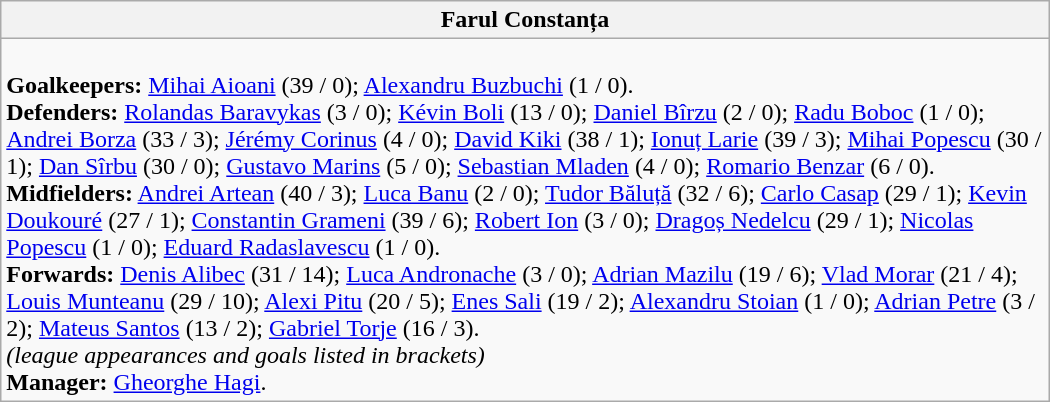<table class="wikitable" style="width:700px">
<tr>
<th>Farul Constanța</th>
</tr>
<tr>
<td><br><strong>Goalkeepers:</strong> <a href='#'>Mihai Aioani</a> (39 / 0); <a href='#'>Alexandru Buzbuchi</a> (1 / 0).<br>
<strong>Defenders:</strong> <a href='#'>Rolandas Baravykas</a>  (3 / 0); <a href='#'>Kévin Boli</a>  (13 / 0); <a href='#'>Daniel Bîrzu</a> (2 / 0); <a href='#'>Radu Boboc</a> (1 / 0); <a href='#'>Andrei Borza</a> (33 / 3); <a href='#'>Jérémy Corinus</a>  (4 / 0); <a href='#'>David Kiki</a>  (38 / 1); <a href='#'>Ionuț Larie</a> (39 / 3); <a href='#'>Mihai Popescu</a> (30 / 1); <a href='#'>Dan Sîrbu</a> (30 / 0); <a href='#'>Gustavo Marins</a>  (5 / 0); <a href='#'>Sebastian Mladen</a> (4 / 0); <a href='#'>Romario Benzar</a> (6 / 0).<br>
<strong>Midfielders:</strong>  <a href='#'>Andrei Artean</a> (40 / 3); <a href='#'>Luca Banu</a> (2 / 0); <a href='#'>Tudor Băluță</a> (32 / 6); <a href='#'>Carlo Casap</a> (29 / 1); <a href='#'>Kevin Doukouré</a>  (27 / 1); <a href='#'>Constantin Grameni</a> (39 / 6); <a href='#'>Robert Ion</a> (3 / 0); <a href='#'>Dragoș Nedelcu</a> (29 / 1); <a href='#'>Nicolas Popescu</a> (1 / 0); <a href='#'>Eduard Radaslavescu</a> (1 / 0).<br>
<strong>Forwards:</strong> <a href='#'>Denis Alibec</a> (31 / 14); <a href='#'>Luca Andronache</a> (3 / 0); <a href='#'>Adrian Mazilu</a> (19 / 6); <a href='#'>Vlad Morar</a> (21 / 4); <a href='#'>Louis Munteanu</a> (29 / 10); <a href='#'>Alexi Pitu</a> (20 / 5); <a href='#'>Enes Sali</a> (19 / 2); <a href='#'>Alexandru Stoian</a> (1 / 0); <a href='#'>Adrian Petre</a> (3 / 2); <a href='#'>Mateus Santos</a>  (13 / 2); <a href='#'>Gabriel Torje</a> (16 / 3).
<br><em>(league appearances and goals listed in brackets)</em><br><strong>Manager:</strong> <a href='#'>Gheorghe Hagi</a>.</td>
</tr>
</table>
